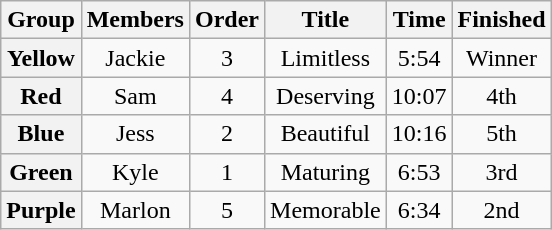<table class="wikitable" style="text-align:center;">
<tr>
<th>Group</th>
<th>Members</th>
<th>Order</th>
<th>Title</th>
<th>Time</th>
<th>Finished</th>
</tr>
<tr>
<th><strong>Yellow</strong></th>
<td>Jackie</td>
<td>3</td>
<td>Limitless</td>
<td>5:54</td>
<td>Winner</td>
</tr>
<tr>
<th><strong>Red</strong></th>
<td>Sam</td>
<td>4</td>
<td>Deserving</td>
<td>10:07</td>
<td>4th</td>
</tr>
<tr>
<th><strong>Blue</strong></th>
<td>Jess</td>
<td>2</td>
<td>Beautiful</td>
<td>10:16</td>
<td>5th</td>
</tr>
<tr>
<th><strong>Green</strong></th>
<td>Kyle</td>
<td>1</td>
<td>Maturing</td>
<td>6:53</td>
<td>3rd</td>
</tr>
<tr>
<th><strong>Purple</strong></th>
<td>Marlon</td>
<td>5</td>
<td>Memorable</td>
<td>6:34</td>
<td>2nd</td>
</tr>
</table>
